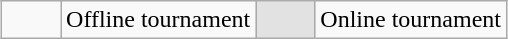<table class="wikitable" style="margin: auto">
<tr>
<td style="width:2em"></td>
<td>Offline tournament</td>
<td style="background:#e2e2e2; width:2em"></td>
<td>Online tournament</td>
</tr>
</table>
